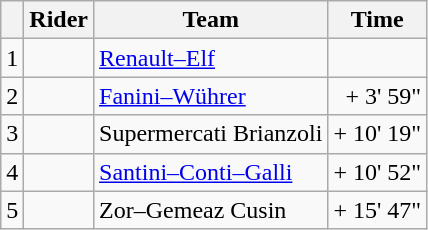<table class="wikitable">
<tr>
<th></th>
<th>Rider</th>
<th>Team</th>
<th>Time</th>
</tr>
<tr>
<td>1</td>
<td> </td>
<td><a href='#'>Renault–Elf</a></td>
<td align=right></td>
</tr>
<tr>
<td>2</td>
<td></td>
<td><a href='#'>Fanini–Wührer</a></td>
<td align=right>+ 3' 59"</td>
</tr>
<tr>
<td>3</td>
<td></td>
<td>Supermercati Brianzoli</td>
<td align=right>+ 10' 19"</td>
</tr>
<tr>
<td>4</td>
<td></td>
<td><a href='#'>Santini–Conti–Galli</a></td>
<td align=right>+ 10' 52"</td>
</tr>
<tr>
<td>5</td>
<td></td>
<td>Zor–Gemeaz Cusin</td>
<td align=right>+ 15' 47"</td>
</tr>
</table>
